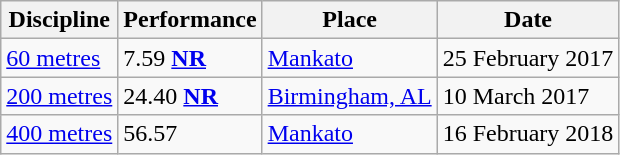<table class="wikitable">
<tr>
<th>Discipline</th>
<th>Performance</th>
<th>Place</th>
<th>Date</th>
</tr>
<tr>
<td><a href='#'>60 metres</a></td>
<td>7.59 <strong><a href='#'>NR</a></strong></td>
<td><a href='#'>Mankato</a> </td>
<td>25 February 2017</td>
</tr>
<tr>
<td><a href='#'>200 metres</a></td>
<td>24.40 <strong><a href='#'>NR</a></strong></td>
<td><a href='#'>Birmingham, AL</a> </td>
<td>10 March 2017</td>
</tr>
<tr>
<td><a href='#'>400 metres</a></td>
<td>56.57</td>
<td><a href='#'>Mankato</a> </td>
<td>16 February 2018</td>
</tr>
</table>
